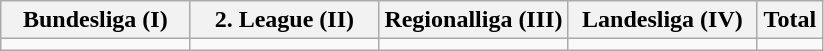<table class="wikitable">
<tr>
<th width="23%">Bundesliga (I)</th>
<th width="23%">2. League (II)</th>
<th width="23%">Regionalliga (III)</th>
<th width="23%">Landesliga (IV)</th>
<th width="23%">Total</th>
</tr>
<tr>
<td></td>
<td></td>
<td></td>
<td></td>
<td></td>
</tr>
</table>
